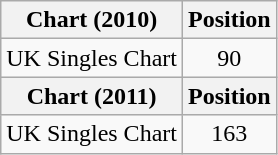<table class="wikitable sortable">
<tr>
<th>Chart (2010)</th>
<th>Position</th>
</tr>
<tr>
<td>UK Singles Chart</td>
<td style="text-align:center;">90</td>
</tr>
<tr>
<th>Chart (2011)</th>
<th>Position</th>
</tr>
<tr>
<td>UK Singles Chart</td>
<td style="text-align:center;">163</td>
</tr>
</table>
